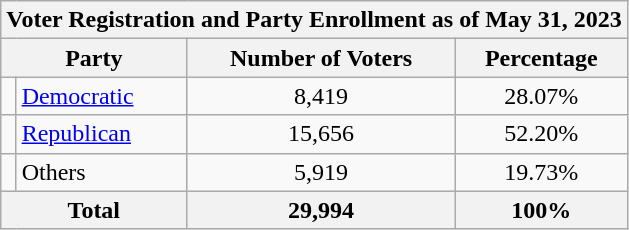<table class=wikitable>
<tr>
<th colspan = 6>Voter Registration and Party Enrollment as of May 31, 2023</th>
</tr>
<tr>
<th colspan = 2>Party</th>
<th>Number of Voters</th>
<th>Percentage</th>
</tr>
<tr>
<td></td>
<td><a href='#'>Democratic</a></td>
<td align = center>8,419</td>
<td align = center>28.07%</td>
</tr>
<tr>
<td></td>
<td><a href='#'>Republican</a></td>
<td align = center>15,656</td>
<td align = center>52.20%</td>
</tr>
<tr>
<td></td>
<td>Others</td>
<td align = center>5,919</td>
<td align = center>19.73%</td>
</tr>
<tr>
<th colspan = 2>Total</th>
<th align = center>29,994</th>
<th align = center>100%</th>
</tr>
</table>
